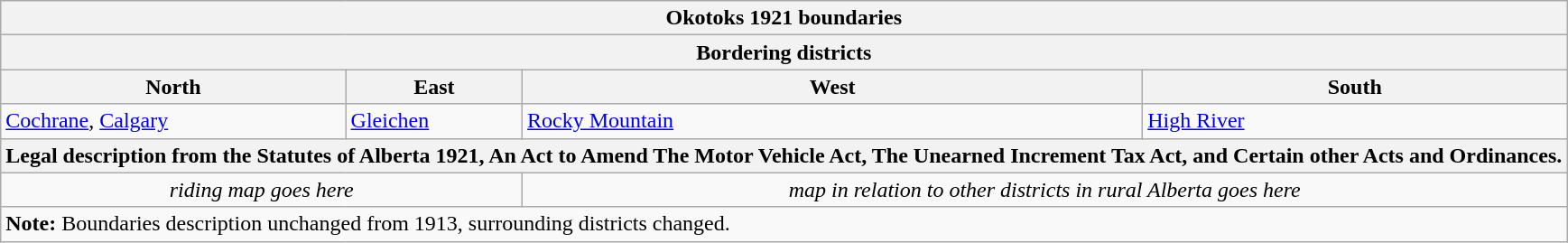<table class="wikitable collapsible collapsed">
<tr>
<th colspan=4>Okotoks 1921 boundaries</th>
</tr>
<tr>
<th colspan=4>Bordering districts</th>
</tr>
<tr>
<th>North</th>
<th>East</th>
<th>West</th>
<th>South</th>
</tr>
<tr>
<td><a href='#'>Cochrane</a>, <a href='#'>Calgary</a></td>
<td><a href='#'>Gleichen</a></td>
<td><a href='#'>Rocky Mountain</a></td>
<td><a href='#'>High River</a></td>
</tr>
<tr>
<th colspan=4>Legal description from the Statutes of Alberta 1921, An Act to Amend The Motor Vehicle Act, The Unearned Increment Tax Act, and Certain other Acts and Ordinances.</th>
</tr>
<tr>
<td colspan=2 align=center><em>riding map goes here</em></td>
<td colspan=2 align=center><em>map in relation to other districts in rural Alberta goes here</em></td>
</tr>
<tr>
<td colspan=4><strong>Note:</strong> Boundaries description unchanged from 1913, surrounding districts changed.</td>
</tr>
</table>
